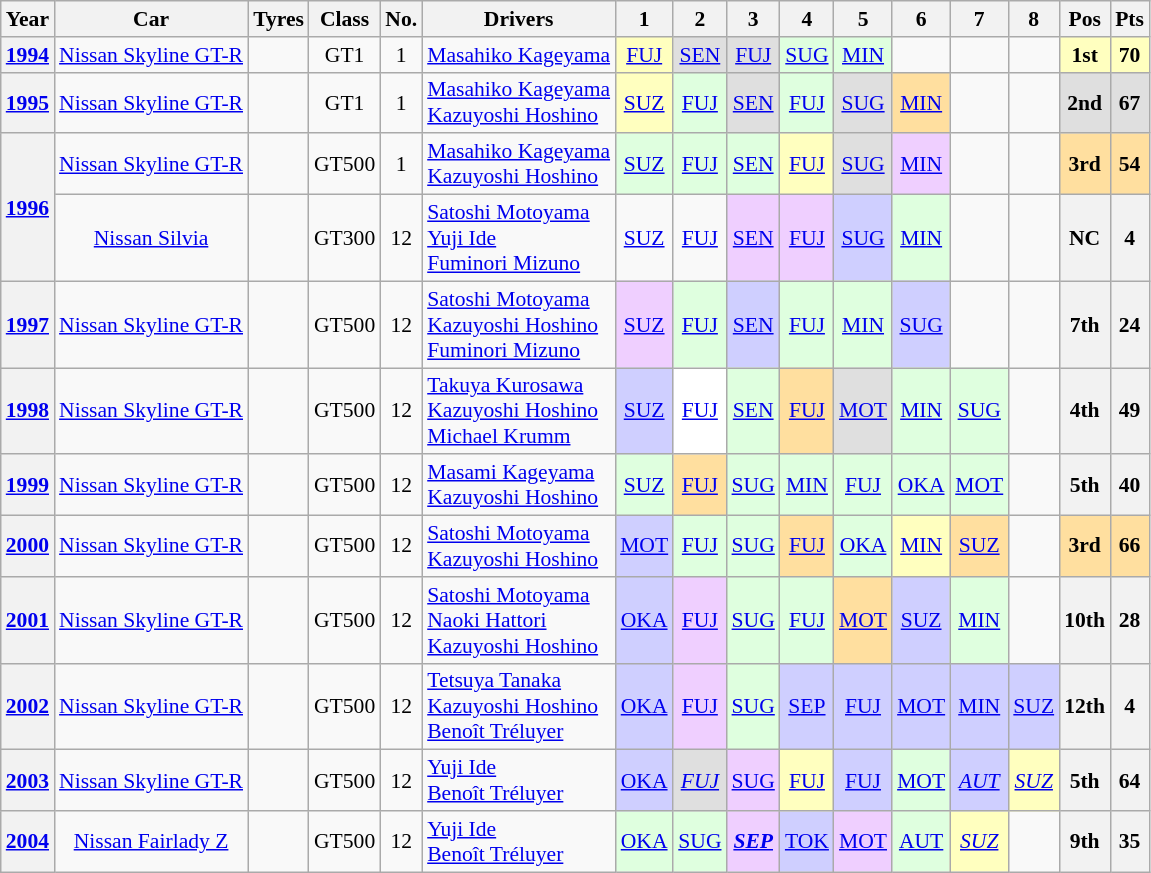<table class="wikitable" style="text-align:center; font-size:90%">
<tr>
<th>Year</th>
<th>Car</th>
<th>Tyres</th>
<th>Class</th>
<th>No.</th>
<th>Drivers</th>
<th>1</th>
<th>2</th>
<th>3</th>
<th>4</th>
<th>5</th>
<th>6</th>
<th>7</th>
<th>8</th>
<th>Pos</th>
<th>Pts</th>
</tr>
<tr>
<th><a href='#'>1994</a></th>
<td><a href='#'>Nissan Skyline GT-R</a></td>
<td></td>
<td>GT1</td>
<td>1</td>
<td align="left"> <a href='#'>Masahiko Kageyama</a></td>
<td style="background:#ffffbf;"><a href='#'>FUJ</a><br></td>
<td style="background:#DFDFDF;"><a href='#'>SEN</a><br></td>
<td style="background:#DFDFDF;"><a href='#'>FUJ</a><br></td>
<td style="background:#DFFFDF;"><a href='#'>SUG</a><br></td>
<td style="background:#DFFFDF;"><a href='#'>MIN</a><br></td>
<td></td>
<td></td>
<td></td>
<th style="background:#ffffbf;">1st</th>
<th style="background:#ffffbf;">70</th>
</tr>
<tr>
<th><a href='#'>1995</a></th>
<td><a href='#'>Nissan Skyline GT-R</a></td>
<td></td>
<td>GT1</td>
<td>1</td>
<td align="left"> <a href='#'>Masahiko Kageyama</a><br> <a href='#'>Kazuyoshi Hoshino</a></td>
<td style="background:#ffffbf;"><a href='#'>SUZ</a><br></td>
<td style="background:#dfffdf;"><a href='#'>FUJ</a><br></td>
<td style="background:#dfdfdf;"><a href='#'>SEN</a><br></td>
<td style="background:#dfffdf;"><a href='#'>FUJ</a><br></td>
<td style="background:#dfdfdf;"><a href='#'>SUG</a><br></td>
<td style="background:#ffdf9f;"><a href='#'>MIN</a><br></td>
<td></td>
<td></td>
<td style="background:#DFDFDF;"><strong>2nd</strong></td>
<td style="background:#DFDFDF;"><strong>67</strong></td>
</tr>
<tr>
<th rowspan="2"><a href='#'>1996</a></th>
<td><a href='#'>Nissan Skyline GT-R</a></td>
<td></td>
<td>GT500</td>
<td>1</td>
<td align="left"> <a href='#'>Masahiko Kageyama</a><br> <a href='#'>Kazuyoshi Hoshino</a></td>
<td style="background:#DFFFDF;"><a href='#'>SUZ</a><br></td>
<td style="background:#DFFFDF;"><a href='#'>FUJ</a><br></td>
<td style="background:#DFFFDF;"><a href='#'>SEN</a><br></td>
<td style="background:#ffffbf;"><a href='#'>FUJ</a><br></td>
<td style="background:#dfdfdf;"><a href='#'>SUG</a><br></td>
<td style="background:#EFCFFF;"><a href='#'>MIN</a><br></td>
<td></td>
<td></td>
<td style="background:#ffdf9f;"><strong>3rd</strong></td>
<td style="background:#ffdf9f;"><strong>54</strong></td>
</tr>
<tr>
<td><a href='#'>Nissan Silvia</a></td>
<td></td>
<td>GT300</td>
<td>12</td>
<td align="left"> <a href='#'>Satoshi Motoyama</a><br> <a href='#'>Yuji Ide</a><br> <a href='#'>Fuminori Mizuno</a></td>
<td><a href='#'>SUZ</a></td>
<td><a href='#'>FUJ</a></td>
<td style="background:#EFCFFF;"><a href='#'>SEN</a><br></td>
<td style="background:#EFCFFF;"><a href='#'>FUJ</a><br></td>
<td style="background:#CFCFFF;"><a href='#'>SUG</a><br></td>
<td style="background:#DFFFDF;"><a href='#'>MIN</a><br></td>
<td></td>
<td></td>
<th>NC</th>
<th>4</th>
</tr>
<tr>
<th><a href='#'>1997</a></th>
<td><a href='#'>Nissan Skyline GT-R</a></td>
<td></td>
<td>GT500</td>
<td>12</td>
<td align="left"> <a href='#'>Satoshi Motoyama</a><br> <a href='#'>Kazuyoshi Hoshino</a><br> <a href='#'>Fuminori Mizuno</a></td>
<td style="background:#EFCFFF;"><a href='#'>SUZ</a><br></td>
<td style="background:#DFFFDF;"><a href='#'>FUJ</a><br></td>
<td style="background:#CFCFFF;"><a href='#'>SEN</a><br></td>
<td style="background:#DFFFDF;"><a href='#'>FUJ</a><br></td>
<td style="background:#DFFFDF;"><a href='#'>MIN</a><br></td>
<td style="background:#CFCFFF;"><a href='#'>SUG</a><br></td>
<td></td>
<td></td>
<th>7th</th>
<th>24</th>
</tr>
<tr>
<th><a href='#'>1998</a></th>
<td><a href='#'>Nissan Skyline GT-R</a></td>
<td></td>
<td>GT500</td>
<td>12</td>
<td align="left"> <a href='#'>Takuya Kurosawa</a><br> <a href='#'>Kazuyoshi Hoshino</a><br> <a href='#'>Michael Krumm</a></td>
<td style="background:#CFCFFF;"><a href='#'>SUZ</a><br></td>
<td style="background:#FFFFFF;"><a href='#'>FUJ</a><br></td>
<td style="background:#DFFFDF;"><a href='#'>SEN</a><br></td>
<td style="background:#ffdf9f;"><a href='#'>FUJ</a><br></td>
<td style="background:#DFDFDF;"><a href='#'>MOT</a><br></td>
<td style="background:#DFFFDF;"><a href='#'>MIN</a><br></td>
<td style="background:#DFFFDF;"><a href='#'>SUG</a><br></td>
<td></td>
<th>4th</th>
<th>49</th>
</tr>
<tr>
<th><a href='#'>1999</a></th>
<td><a href='#'>Nissan Skyline GT-R</a></td>
<td></td>
<td>GT500</td>
<td>12</td>
<td align="left"> <a href='#'>Masami Kageyama</a><br> <a href='#'>Kazuyoshi Hoshino</a></td>
<td style="background:#DFFFDF;"><a href='#'>SUZ</a><br></td>
<td style="background:#ffdf9f;"><a href='#'>FUJ</a><br></td>
<td style="background:#DFFFDF"><a href='#'>SUG</a><br></td>
<td style="background:#DFFFDF;"><a href='#'>MIN</a><br></td>
<td style="background:#DFFFDF;"><a href='#'>FUJ</a><br></td>
<td style="background:#DFFFDF;"><a href='#'>OKA</a><br></td>
<td style="background:#DFFFDF;"><a href='#'>MOT</a><br></td>
<td></td>
<th>5th</th>
<th>40</th>
</tr>
<tr>
<th><a href='#'>2000</a></th>
<td><a href='#'>Nissan Skyline GT-R</a></td>
<td></td>
<td>GT500</td>
<td>12</td>
<td align="left"> <a href='#'>Satoshi Motoyama</a><br> <a href='#'>Kazuyoshi Hoshino</a></td>
<td style="background:#CFCFFF;"><a href='#'>MOT</a><br></td>
<td style="background:#DFFFDF;"><a href='#'>FUJ</a><br></td>
<td style="background:#DFFFDF;"><a href='#'>SUG</a><br></td>
<td style="background:#ffdf9f;"><a href='#'>FUJ</a><br></td>
<td style="background:#DFFFDF;"><a href='#'>OKA</a><br></td>
<td style="background:#FFFFBF;"><a href='#'>MIN</a><br></td>
<td style="background:#ffdf9f"><a href='#'>SUZ</a><br></td>
<td></td>
<td style="background:#ffdf9f;"><strong>3rd</strong></td>
<td style="background:#ffdf9f;"><strong>66</strong></td>
</tr>
<tr>
<th><a href='#'>2001</a></th>
<td><a href='#'>Nissan Skyline GT-R</a></td>
<td></td>
<td>GT500</td>
<td>12</td>
<td align="left"> <a href='#'>Satoshi Motoyama</a><br> <a href='#'>Naoki Hattori</a><br> <a href='#'>Kazuyoshi Hoshino</a></td>
<td style="background:#CFCFFF;"><a href='#'>OKA</a><br></td>
<td style="background:#EFCFFF;"><a href='#'>FUJ</a><br></td>
<td style="background:#DFFFDF;"><a href='#'>SUG</a><br></td>
<td style="background:#DFFFDF;"><a href='#'>FUJ</a><br></td>
<td style="background:#ffdf9f;"><a href='#'>MOT</a><br></td>
<td style="background:#CFCFFF;"><a href='#'>SUZ</a><br></td>
<td style="background:#DFFFDF;"><a href='#'>MIN</a><br></td>
<td></td>
<th>10th</th>
<th>28</th>
</tr>
<tr>
<th><a href='#'>2002</a></th>
<td><a href='#'>Nissan Skyline GT-R</a></td>
<td></td>
<td>GT500</td>
<td>12</td>
<td align="left"> <a href='#'>Tetsuya Tanaka</a><br> <a href='#'>Kazuyoshi Hoshino</a><br> <a href='#'>Benoît Tréluyer</a></td>
<td style="background:#CFCFFF;"><a href='#'>OKA</a><br></td>
<td style="background:#EFCFFF;"><a href='#'>FUJ</a><br></td>
<td style="background:#DFFFDF;"><a href='#'>SUG</a><br></td>
<td style="background:#CFCFFF;"><a href='#'>SEP</a><br></td>
<td style="background:#CFCFFF;"><a href='#'>FUJ</a><br></td>
<td style="background:#CFCFFF;"><a href='#'>MOT</a><br></td>
<td style="background:#CFCFFF;"><a href='#'>MIN</a><br></td>
<td style="background:#CFCFFF;"><a href='#'>SUZ</a><br></td>
<th>12th</th>
<th>4</th>
</tr>
<tr>
<th><a href='#'>2003</a></th>
<td><a href='#'>Nissan Skyline GT-R</a></td>
<td></td>
<td>GT500</td>
<td>12</td>
<td align="left"> <a href='#'>Yuji Ide</a><br> <a href='#'>Benoît Tréluyer</a></td>
<td style="background:#CFCFFF;"><a href='#'>OKA</a><br></td>
<td style="background:#DFDFDF;"><a href='#'><em>FUJ</em></a><br></td>
<td style="background:#EFCFFF;"><a href='#'>SUG</a><br></td>
<td style="background:#ffffbf;"><a href='#'>FUJ</a><br></td>
<td style="background:#CFCFFF;"><a href='#'>FUJ</a><br></td>
<td style="background:#DFFFDF;"><a href='#'>MOT</a><br></td>
<td style="background:#CFCFFF;"><a href='#'><em>AUT</em></a><br></td>
<td style="background:#ffffbf;"><a href='#'><em>SUZ</em></a><br></td>
<th>5th</th>
<th>64</th>
</tr>
<tr>
<th><a href='#'>2004</a></th>
<td><a href='#'>Nissan Fairlady Z</a></td>
<td></td>
<td>GT500</td>
<td>12</td>
<td align="left"> <a href='#'>Yuji Ide</a><br> <a href='#'>Benoît Tréluyer</a></td>
<td style="background:#DFFFDF;"><a href='#'>OKA</a><br></td>
<td style="background:#DFFFDF;"><a href='#'>SUG</a><br></td>
<td style="background:#EFCFFF;"><a href='#'><strong><em>SEP</em></strong></a><br></td>
<td style="background:#CFCFFF;"><a href='#'>TOK</a><br></td>
<td style="background:#EFCFFF;"><a href='#'>MOT</a><br></td>
<td style="background:#DFFFDF;"><a href='#'>AUT</a><br></td>
<td style="background:#ffffbf;"><a href='#'><em>SUZ</em></a><br></td>
<td></td>
<th>9th</th>
<th>35</th>
</tr>
</table>
